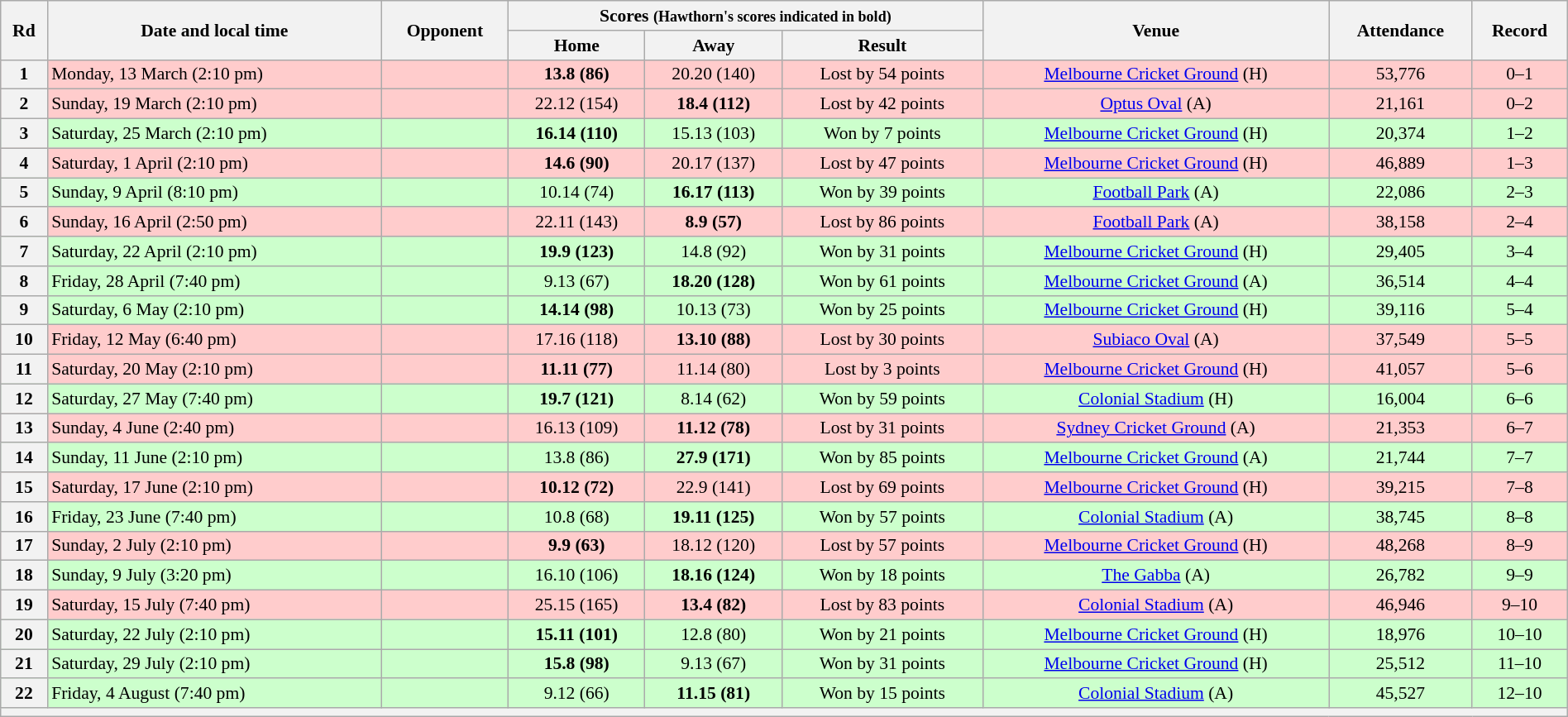<table class="wikitable" style="font-size:90%; text-align:center; width: 100%; margin-left: auto; margin-right: auto">
<tr>
<th rowspan="2">Rd</th>
<th rowspan="2">Date and local time</th>
<th rowspan="2">Opponent</th>
<th colspan="3">Scores <small>(Hawthorn's scores indicated in bold)</small></th>
<th rowspan="2">Venue</th>
<th rowspan="2">Attendance</th>
<th rowspan="2">Record</th>
</tr>
<tr>
<th>Home</th>
<th>Away</th>
<th>Result</th>
</tr>
<tr style="background:#fcc;">
<th>1</th>
<td align=left>Monday, 13 March (2:10 pm)</td>
<td align=left></td>
<td><strong>13.8 (86)</strong></td>
<td>20.20 (140)</td>
<td>Lost by 54 points</td>
<td><a href='#'>Melbourne Cricket Ground</a> (H)</td>
<td>53,776</td>
<td>0–1</td>
</tr>
<tr style="background:#fcc;">
<th>2</th>
<td align=left>Sunday, 19 March (2:10 pm)</td>
<td align=left></td>
<td>22.12 (154)</td>
<td><strong>18.4 (112)</strong></td>
<td>Lost by 42 points</td>
<td><a href='#'>Optus Oval</a> (A)</td>
<td>21,161</td>
<td>0–2</td>
</tr>
<tr style="background:#cfc">
<th>3</th>
<td align=left>Saturday, 25 March (2:10 pm)</td>
<td align=left></td>
<td><strong>16.14 (110)</strong></td>
<td>15.13 (103)</td>
<td>Won by 7 points</td>
<td><a href='#'>Melbourne Cricket Ground</a> (H)</td>
<td>20,374</td>
<td>1–2</td>
</tr>
<tr style="background:#fcc;">
<th>4</th>
<td align=left>Saturday, 1 April (2:10 pm)</td>
<td align=left></td>
<td><strong>14.6 (90)</strong></td>
<td>20.17 (137)</td>
<td>Lost by 47 points</td>
<td><a href='#'>Melbourne Cricket Ground</a> (H)</td>
<td>46,889</td>
<td>1–3</td>
</tr>
<tr style="background:#cfc">
<th>5</th>
<td align=left>Sunday, 9 April (8:10 pm)</td>
<td align=left></td>
<td>10.14 (74)</td>
<td><strong>16.17 (113)</strong></td>
<td>Won by 39 points</td>
<td><a href='#'>Football Park</a> (A)</td>
<td>22,086</td>
<td>2–3</td>
</tr>
<tr style="background:#fcc;">
<th>6</th>
<td align=left>Sunday, 16 April (2:50 pm)</td>
<td align=left></td>
<td>22.11 (143)</td>
<td><strong>8.9 (57)</strong></td>
<td>Lost by 86 points</td>
<td><a href='#'>Football Park</a> (A)</td>
<td>38,158</td>
<td>2–4</td>
</tr>
<tr style="background:#cfc">
<th>7</th>
<td align=left>Saturday, 22 April (2:10 pm)</td>
<td align=left></td>
<td><strong>19.9 (123)</strong></td>
<td>14.8 (92)</td>
<td>Won by 31 points</td>
<td><a href='#'>Melbourne Cricket Ground</a> (H)</td>
<td>29,405</td>
<td>3–4</td>
</tr>
<tr style="background:#cfc">
<th>8</th>
<td align=left>Friday, 28 April (7:40 pm)</td>
<td align=left></td>
<td>9.13 (67)</td>
<td><strong>18.20 (128)</strong></td>
<td>Won by 61 points</td>
<td><a href='#'>Melbourne Cricket Ground</a> (A)</td>
<td>36,514</td>
<td>4–4</td>
</tr>
<tr style="background:#cfc">
<th>9</th>
<td align=left>Saturday, 6 May (2:10 pm)</td>
<td align=left></td>
<td><strong>14.14 (98)</strong></td>
<td>10.13 (73)</td>
<td>Won by 25 points</td>
<td><a href='#'>Melbourne Cricket Ground</a> (H)</td>
<td>39,116</td>
<td>5–4</td>
</tr>
<tr style="background:#fcc;">
<th>10</th>
<td align=left>Friday, 12 May (6:40 pm)</td>
<td align=left></td>
<td>17.16 (118)</td>
<td><strong>13.10 (88)</strong></td>
<td>Lost by 30 points</td>
<td><a href='#'>Subiaco Oval</a> (A)</td>
<td>37,549</td>
<td>5–5</td>
</tr>
<tr style="background:#fcc;">
<th>11</th>
<td align=left>Saturday, 20 May (2:10 pm)</td>
<td align=left></td>
<td><strong>11.11 (77)</strong></td>
<td>11.14 (80)</td>
<td>Lost by 3 points</td>
<td><a href='#'>Melbourne Cricket Ground</a> (H)</td>
<td>41,057</td>
<td>5–6</td>
</tr>
<tr style="background:#cfc">
<th>12</th>
<td align=left>Saturday, 27 May (7:40 pm)</td>
<td align=left></td>
<td><strong>19.7 (121)</strong></td>
<td>8.14 (62)</td>
<td>Won by 59 points</td>
<td><a href='#'>Colonial Stadium</a> (H)</td>
<td>16,004</td>
<td>6–6</td>
</tr>
<tr style="background:#fcc;">
<th>13</th>
<td align=left>Sunday, 4 June (2:40 pm)</td>
<td align=left></td>
<td>16.13 (109)</td>
<td><strong>11.12 (78)</strong></td>
<td>Lost by 31 points</td>
<td><a href='#'>Sydney Cricket Ground</a> (A)</td>
<td>21,353</td>
<td>6–7</td>
</tr>
<tr style="background:#cfc">
<th>14</th>
<td align=left>Sunday, 11 June (2:10 pm)</td>
<td align=left></td>
<td>13.8 (86)</td>
<td><strong>27.9 (171)</strong></td>
<td>Won by 85 points</td>
<td><a href='#'>Melbourne Cricket Ground</a> (A)</td>
<td>21,744</td>
<td>7–7</td>
</tr>
<tr style="background:#fcc;">
<th>15</th>
<td align=left>Saturday, 17 June (2:10 pm)</td>
<td align=left></td>
<td><strong>10.12 (72)</strong></td>
<td>22.9 (141)</td>
<td>Lost by 69 points</td>
<td><a href='#'>Melbourne Cricket Ground</a> (H)</td>
<td>39,215</td>
<td>7–8</td>
</tr>
<tr style="background:#cfc">
<th>16</th>
<td align=left>Friday, 23 June (7:40 pm)</td>
<td align=left></td>
<td>10.8 (68)</td>
<td><strong>19.11 (125)</strong></td>
<td>Won by 57 points</td>
<td><a href='#'>Colonial Stadium</a> (A)</td>
<td>38,745</td>
<td>8–8</td>
</tr>
<tr style="background:#fcc;">
<th>17</th>
<td align=left>Sunday, 2 July (2:10 pm)</td>
<td align=left></td>
<td><strong>9.9 (63)</strong></td>
<td>18.12 (120)</td>
<td>Lost by 57 points</td>
<td><a href='#'>Melbourne Cricket Ground</a> (H)</td>
<td>48,268</td>
<td>8–9</td>
</tr>
<tr style="background:#cfc">
<th>18</th>
<td align=left>Sunday, 9 July (3:20 pm)</td>
<td align=left></td>
<td>16.10 (106)</td>
<td><strong>18.16 (124)</strong></td>
<td>Won by 18 points</td>
<td><a href='#'>The Gabba</a> (A)</td>
<td>26,782</td>
<td>9–9</td>
</tr>
<tr style="background:#fcc;">
<th>19</th>
<td align=left>Saturday, 15 July (7:40 pm)</td>
<td align=left></td>
<td>25.15 (165)</td>
<td><strong>13.4 (82)</strong></td>
<td>Lost by 83 points</td>
<td><a href='#'>Colonial Stadium</a> (A)</td>
<td>46,946</td>
<td>9–10</td>
</tr>
<tr style="background:#cfc">
<th>20</th>
<td align=left>Saturday, 22 July (2:10 pm)</td>
<td align=left></td>
<td><strong>15.11 (101)</strong></td>
<td>12.8 (80)</td>
<td>Won by 21 points</td>
<td><a href='#'>Melbourne Cricket Ground</a> (H)</td>
<td>18,976</td>
<td>10–10</td>
</tr>
<tr style="background:#cfc">
<th>21</th>
<td align=left>Saturday, 29 July (2:10 pm)</td>
<td align=left></td>
<td><strong>15.8 (98)</strong></td>
<td>9.13 (67)</td>
<td>Won by 31 points</td>
<td><a href='#'>Melbourne Cricket Ground</a> (H)</td>
<td>25,512</td>
<td>11–10</td>
</tr>
<tr style="background:#cfc">
<th>22</th>
<td align=left>Friday, 4 August (7:40 pm)</td>
<td align=left></td>
<td>9.12 (66)</td>
<td><strong>11.15 (81)</strong></td>
<td>Won by 15 points</td>
<td><a href='#'>Colonial Stadium</a> (A)</td>
<td>45,527</td>
<td>12–10</td>
</tr>
<tr>
<th colspan=9></th>
</tr>
</table>
